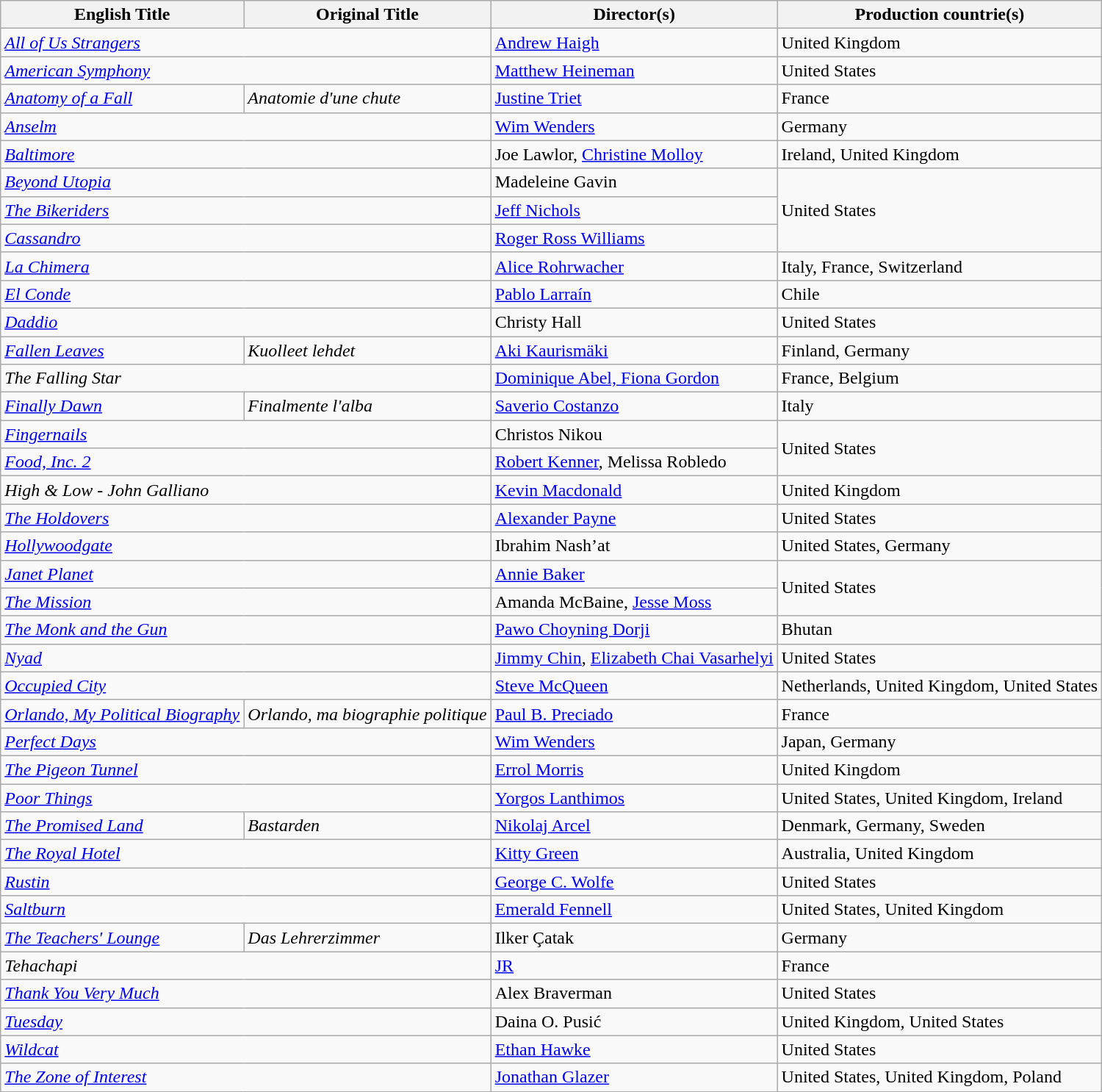<table class="wikitable">
<tr>
<th>English Title</th>
<th>Original Title</th>
<th>Director(s)</th>
<th>Production countrie(s)</th>
</tr>
<tr>
<td colspan="2"><em><a href='#'>All of Us Strangers</a></em></td>
<td><a href='#'>Andrew Haigh</a></td>
<td>United Kingdom</td>
</tr>
<tr>
<td colspan="2"><em><a href='#'>American Symphony</a></em></td>
<td><a href='#'>Matthew Heineman</a></td>
<td>United States</td>
</tr>
<tr>
<td><em><a href='#'>Anatomy of a Fall</a></em></td>
<td><em>Anatomie d'une chute</em></td>
<td><a href='#'>Justine Triet</a></td>
<td>France</td>
</tr>
<tr>
<td colspan="2"><em><a href='#'>Anselm</a></em></td>
<td><a href='#'>Wim Wenders</a></td>
<td>Germany</td>
</tr>
<tr>
<td colspan="2"><em><a href='#'>Baltimore</a></em></td>
<td>Joe Lawlor, <a href='#'>Christine Molloy</a></td>
<td>Ireland, United Kingdom</td>
</tr>
<tr>
<td colspan="2"><em><a href='#'>Beyond Utopia</a></em></td>
<td>Madeleine Gavin</td>
<td rowspan="3">United States</td>
</tr>
<tr>
<td colspan="2"><em><a href='#'>The Bikeriders</a></em></td>
<td><a href='#'>Jeff Nichols</a></td>
</tr>
<tr>
<td colspan="2"><a href='#'><em>Cassandro</em></a></td>
<td><a href='#'>Roger Ross Williams</a></td>
</tr>
<tr>
<td colspan="2"><em><a href='#'>La Chimera</a></em></td>
<td><a href='#'>Alice Rohrwacher</a></td>
<td>Italy, France, Switzerland</td>
</tr>
<tr>
<td colspan="2"><a href='#'><em>El Conde</em></a></td>
<td><a href='#'>Pablo Larraín</a></td>
<td>Chile</td>
</tr>
<tr>
<td colspan="2"><em><a href='#'>Daddio</a></em></td>
<td>Christy Hall</td>
<td>United States</td>
</tr>
<tr>
<td><a href='#'><em>Fallen Leaves</em></a></td>
<td><em>Kuolleet lehdet</em></td>
<td><a href='#'>Aki Kaurismäki</a></td>
<td>Finland, Germany</td>
</tr>
<tr>
<td colspan="2"><em>The Falling Star</em></td>
<td><a href='#'>Dominique Abel, Fiona Gordon</a></td>
<td>France, Belgium</td>
</tr>
<tr>
<td><em><a href='#'>Finally Dawn</a></em></td>
<td><em>Finalmente l'alba</em></td>
<td><a href='#'>Saverio Costanzo</a></td>
<td>Italy</td>
</tr>
<tr>
<td colspan="2"><em><a href='#'>Fingernails</a></em></td>
<td>Christos Nikou</td>
<td rowspan="2">United States</td>
</tr>
<tr>
<td colspan="2"><em><a href='#'>Food, Inc. 2</a></em></td>
<td><a href='#'>Robert Kenner</a>, Melissa Robledo</td>
</tr>
<tr>
<td colspan="2"><em>High & Low - John Galliano</em></td>
<td><a href='#'>Kevin Macdonald</a></td>
<td>United Kingdom</td>
</tr>
<tr>
<td colspan="2"><em><a href='#'>The Holdovers</a></em></td>
<td><a href='#'>Alexander Payne</a></td>
<td>United States</td>
</tr>
<tr>
<td colspan="2"><em><a href='#'>Hollywoodgate</a></em></td>
<td>Ibrahim Nash’at</td>
<td>United States, Germany</td>
</tr>
<tr>
<td colspan="2"><em><a href='#'>Janet Planet</a></em></td>
<td><a href='#'>Annie Baker</a></td>
<td rowspan="2">United States</td>
</tr>
<tr>
<td colspan="2"><em><a href='#'>The Mission</a></em></td>
<td>Amanda McBaine, <a href='#'>Jesse Moss</a></td>
</tr>
<tr>
<td colspan="2"><em><a href='#'>The Monk and the Gun</a></em></td>
<td><a href='#'>Pawo Choyning Dorji</a></td>
<td>Bhutan</td>
</tr>
<tr>
<td colspan="2"><em><a href='#'>Nyad</a></em></td>
<td><a href='#'>Jimmy Chin</a>, <a href='#'>Elizabeth Chai Vasarhelyi</a></td>
<td>United States</td>
</tr>
<tr>
<td colspan="2"><em><a href='#'>Occupied City</a></em></td>
<td><a href='#'>Steve McQueen</a></td>
<td>Netherlands, United Kingdom, United States</td>
</tr>
<tr>
<td><em><a href='#'>Orlando, My Political Biography</a></em></td>
<td><em>Orlando, ma biographie politique</em></td>
<td><a href='#'>Paul B. Preciado</a></td>
<td>France</td>
</tr>
<tr>
<td colspan="2"><em><a href='#'>Perfect Days</a></em></td>
<td><a href='#'>Wim Wenders</a></td>
<td>Japan, Germany</td>
</tr>
<tr>
<td colspan="2"><em><a href='#'>The Pigeon Tunnel</a></em></td>
<td><a href='#'>Errol Morris</a></td>
<td>United Kingdom</td>
</tr>
<tr>
<td colspan="2"><em><a href='#'>Poor Things</a></em></td>
<td><a href='#'>Yorgos Lanthimos</a></td>
<td>United States, United Kingdom, Ireland</td>
</tr>
<tr>
<td><em><a href='#'>The Promised Land</a></em></td>
<td><em>Bastarden</em></td>
<td><a href='#'>Nikolaj Arcel</a></td>
<td>Denmark, Germany, Sweden</td>
</tr>
<tr>
<td colspan="2"><em><a href='#'>The Royal Hotel</a></em></td>
<td><a href='#'>Kitty Green</a></td>
<td>Australia, United Kingdom</td>
</tr>
<tr>
<td colspan="2"><em><a href='#'>Rustin</a></em></td>
<td><a href='#'>George C. Wolfe</a></td>
<td>United States</td>
</tr>
<tr>
<td colspan="2"><a href='#'><em>Saltburn</em></a></td>
<td><a href='#'>Emerald Fennell</a></td>
<td>United States, United Kingdom</td>
</tr>
<tr>
<td><em><a href='#'>The Teachers' Lounge</a></em></td>
<td><em>Das Lehrerzimmer</em></td>
<td>Ilker Çatak</td>
<td>Germany</td>
</tr>
<tr>
<td colspan="2"><em>Tehachapi</em></td>
<td><a href='#'>JR</a></td>
<td>France</td>
</tr>
<tr>
<td colspan="2"><em><a href='#'>Thank You Very Much</a></em></td>
<td>Alex Braverman</td>
<td>United States</td>
</tr>
<tr>
<td colspan="2"><em><a href='#'>Tuesday</a></em></td>
<td>Daina O. Pusić</td>
<td>United Kingdom, United States</td>
</tr>
<tr>
<td colspan="2"><em><a href='#'>Wildcat</a></em></td>
<td><a href='#'>Ethan Hawke</a></td>
<td>United States</td>
</tr>
<tr>
<td colspan="2"><a href='#'><em>The Zone of Interest</em></a></td>
<td><a href='#'>Jonathan Glazer</a></td>
<td>United States, United Kingdom, Poland</td>
</tr>
</table>
